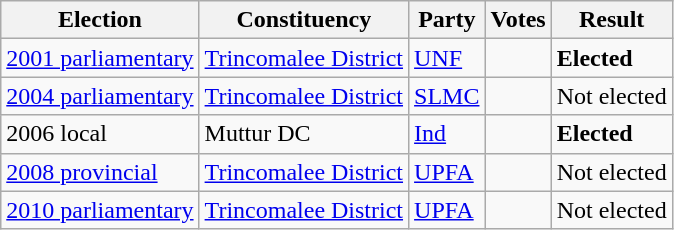<table class="wikitable" style="text-align:left;">
<tr>
<th scope=col>Election</th>
<th scope=col>Constituency</th>
<th scope=col>Party</th>
<th scope=col>Votes</th>
<th scope=col>Result</th>
</tr>
<tr>
<td><a href='#'>2001 parliamentary</a></td>
<td><a href='#'>Trincomalee District</a></td>
<td><a href='#'>UNF</a></td>
<td align=right></td>
<td><strong>Elected</strong></td>
</tr>
<tr>
<td><a href='#'>2004 parliamentary</a></td>
<td><a href='#'>Trincomalee District</a></td>
<td><a href='#'>SLMC</a></td>
<td align=right></td>
<td>Not elected</td>
</tr>
<tr>
<td>2006 local</td>
<td>Muttur DC</td>
<td><a href='#'>Ind</a></td>
<td align=right></td>
<td><strong>Elected</strong></td>
</tr>
<tr>
<td><a href='#'>2008 provincial</a></td>
<td><a href='#'>Trincomalee District</a></td>
<td><a href='#'>UPFA</a></td>
<td></td>
<td>Not elected</td>
</tr>
<tr>
<td><a href='#'>2010 parliamentary</a></td>
<td><a href='#'>Trincomalee District</a></td>
<td><a href='#'>UPFA</a></td>
<td align=right></td>
<td>Not elected</td>
</tr>
</table>
